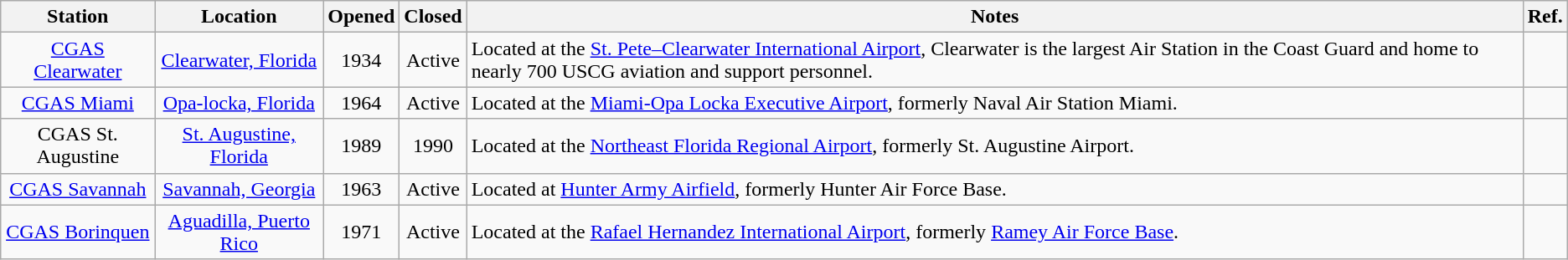<table class="wikitable sortable" style="text-align:center;">
<tr>
<th>Station</th>
<th>Location</th>
<th>Opened</th>
<th>Closed</th>
<th class="unsortable">Notes</th>
<th class="unsortable">Ref.</th>
</tr>
<tr>
<td><a href='#'>CGAS Clearwater</a></td>
<td><a href='#'>Clearwater, Florida</a></td>
<td>1934</td>
<td>Active</td>
<td style="text-align:left;">Located at the <a href='#'>St. Pete–Clearwater International Airport</a>, Clearwater is the largest Air Station in the Coast Guard and home to nearly 700 USCG aviation and support personnel.</td>
<td></td>
</tr>
<tr>
<td><a href='#'>CGAS Miami</a></td>
<td><a href='#'>Opa-locka, Florida</a></td>
<td>1964</td>
<td>Active</td>
<td style="text-align:left;">Located at the <a href='#'>Miami-Opa Locka Executive Airport</a>, formerly Naval Air Station Miami.</td>
<td></td>
</tr>
<tr>
<td>CGAS St. Augustine</td>
<td><a href='#'>St. Augustine, Florida</a></td>
<td>1989</td>
<td>1990</td>
<td style="text-align:left;">Located at the <a href='#'>Northeast Florida Regional Airport</a>, formerly St. Augustine Airport.</td>
<td></td>
</tr>
<tr>
<td><a href='#'>CGAS Savannah</a></td>
<td><a href='#'>Savannah, Georgia</a></td>
<td>1963</td>
<td>Active</td>
<td style="text-align:left;">Located at <a href='#'>Hunter Army Airfield</a>, formerly Hunter Air Force Base.</td>
<td></td>
</tr>
<tr>
<td><a href='#'>CGAS Borinquen</a></td>
<td><a href='#'>Aguadilla, Puerto Rico</a></td>
<td>1971</td>
<td>Active</td>
<td style="text-align:left;">Located at the <a href='#'>Rafael Hernandez International Airport</a>, formerly <a href='#'>Ramey Air Force Base</a>.</td>
<td></td>
</tr>
</table>
